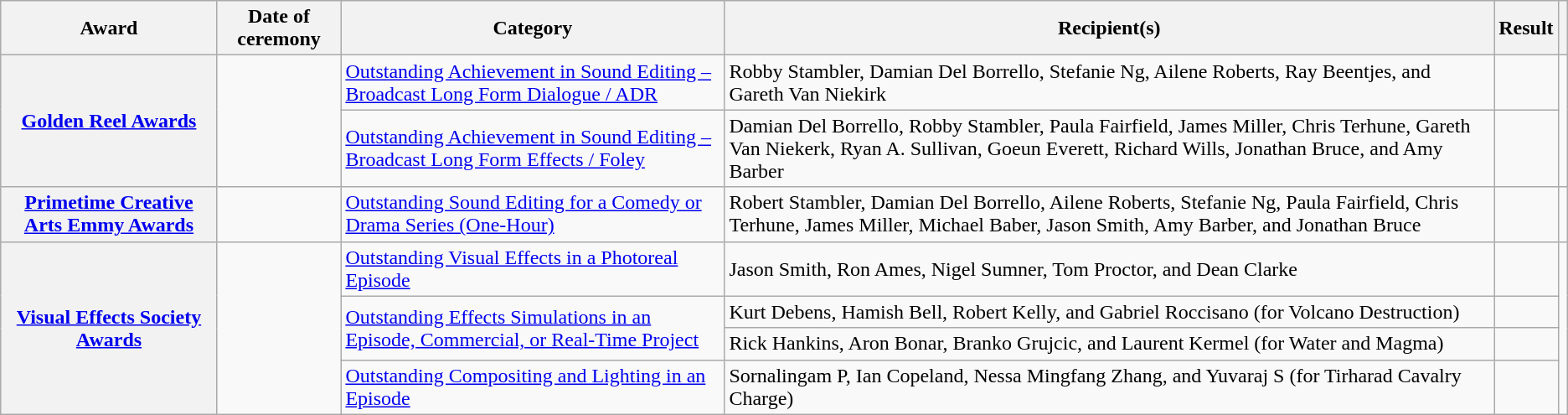<table class="wikitable sortable plainrowheaders">
<tr>
<th scope="col">Award</th>
<th scope="col">Date of ceremony</th>
<th scope="col">Category</th>
<th scope="col">Recipient(s)</th>
<th scope="col">Result</th>
<th scope="col" class="unsortable"></th>
</tr>
<tr>
<th scope="row" rowspan="2" style="text-align:center;"><a href='#'>Golden Reel Awards</a></th>
<td rowspan="2"><a href='#'></a></td>
<td><a href='#'>Outstanding Achievement in Sound Editing – Broadcast Long Form Dialogue / ADR</a></td>
<td>Robby Stambler, Damian Del Borrello, Stefanie Ng, Ailene Roberts, Ray Beentjes, and Gareth Van Niekirk</td>
<td></td>
<td rowspan="2" style="text-align:center"></td>
</tr>
<tr>
<td><a href='#'>Outstanding Achievement in Sound Editing – Broadcast Long Form Effects / Foley</a></td>
<td>Damian Del Borrello, Robby Stambler, Paula Fairfield, James Miller, Chris Terhune, Gareth Van Niekerk, Ryan A. Sullivan, Goeun Everett, Richard Wills, Jonathan Bruce, and Amy Barber</td>
<td></td>
</tr>
<tr>
<th scope="row" style="text-align:center;"><a href='#'>Primetime Creative Arts Emmy Awards</a></th>
<td><a href='#'></a></td>
<td><a href='#'>Outstanding Sound Editing for a Comedy or Drama Series (One-Hour)</a></td>
<td>Robert Stambler, Damian Del Borrello, Ailene Roberts, Stefanie Ng, Paula Fairfield, Chris Terhune, James Miller, Michael Baber, Jason Smith, Amy Barber, and Jonathan Bruce</td>
<td></td>
<td style="text-align:center"></td>
</tr>
<tr>
<th scope="row" rowspan="4" style="text-align:center;"><a href='#'>Visual Effects Society Awards</a></th>
<td rowspan="4"><a href='#'></a></td>
<td><a href='#'>Outstanding Visual Effects in a Photoreal Episode</a></td>
<td>Jason Smith, Ron Ames, Nigel Sumner, Tom Proctor, and Dean Clarke</td>
<td></td>
<td rowspan="4" style="text-align:center"></td>
</tr>
<tr>
<td rowspan="2"><a href='#'>Outstanding Effects Simulations in an Episode, Commercial, or Real-Time Project</a></td>
<td>Kurt Debens, Hamish Bell, Robert Kelly, and Gabriel Roccisano (for Volcano Destruction)</td>
<td></td>
</tr>
<tr>
<td>Rick Hankins, Aron Bonar, Branko Grujcic, and Laurent Kermel (for Water and Magma)</td>
<td></td>
</tr>
<tr>
<td><a href='#'>Outstanding Compositing and Lighting in an Episode</a></td>
<td>Sornalingam P, Ian Copeland, Nessa Mingfang Zhang, and Yuvaraj S (for Tirharad Cavalry Charge)</td>
<td></td>
</tr>
</table>
